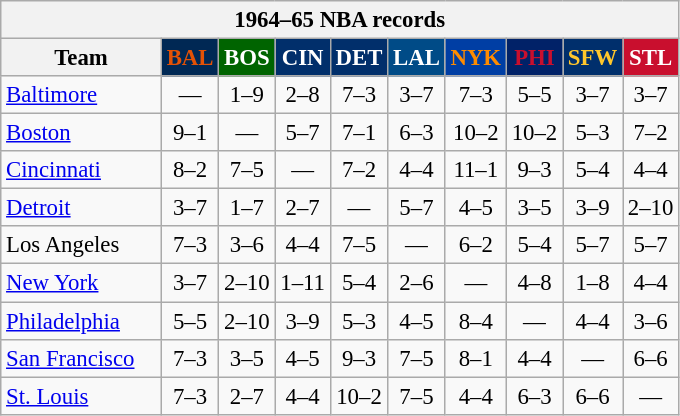<table class="wikitable" style="font-size:95%; text-align:center;">
<tr>
<th colspan=10>1964–65 NBA records</th>
</tr>
<tr>
<th width=100>Team</th>
<th style="background:#002854;color:#E45206;width=35">BAL</th>
<th style="background:#006400;color:#FFFFFF;width=35">BOS</th>
<th style="background:#012F6B;color:#FFFFFF;width=35">CIN</th>
<th style="background:#012F6B;color:#FFFFFF;width=35">DET</th>
<th style="background:#004B87;color:#FFFFFF;width=35">LAL</th>
<th style="background:#003EA4;color:#FF8C00;width=35">NYK</th>
<th style="background:#012268;color:#C90F2E;width=35">PHI</th>
<th style="background:#002F6C;color:#FFC72C;width=35">SFW</th>
<th style="background:#C90F2E;color:#FFFFFF;width=35">STL</th>
</tr>
<tr>
<td style="text-align:left;"><a href='#'>Baltimore</a></td>
<td>—</td>
<td>1–9</td>
<td>2–8</td>
<td>7–3</td>
<td>3–7</td>
<td>7–3</td>
<td>5–5</td>
<td>3–7</td>
<td>3–7</td>
</tr>
<tr>
<td style="text-align:left;"><a href='#'>Boston</a></td>
<td>9–1</td>
<td>—</td>
<td>5–7</td>
<td>7–1</td>
<td>6–3</td>
<td>10–2</td>
<td>10–2</td>
<td>5–3</td>
<td>7–2</td>
</tr>
<tr>
<td style="text-align:left;"><a href='#'>Cincinnati</a></td>
<td>8–2</td>
<td>7–5</td>
<td>—</td>
<td>7–2</td>
<td>4–4</td>
<td>11–1</td>
<td>9–3</td>
<td>5–4</td>
<td>4–4</td>
</tr>
<tr>
<td style="text-align:left;"><a href='#'>Detroit</a></td>
<td>3–7</td>
<td>1–7</td>
<td>2–7</td>
<td>—</td>
<td>5–7</td>
<td>4–5</td>
<td>3–5</td>
<td>3–9</td>
<td>2–10</td>
</tr>
<tr>
<td style="text-align:left;">Los Angeles</td>
<td>7–3</td>
<td>3–6</td>
<td>4–4</td>
<td>7–5</td>
<td>—</td>
<td>6–2</td>
<td>5–4</td>
<td>5–7</td>
<td>5–7</td>
</tr>
<tr>
<td style="text-align:left;"><a href='#'>New York</a></td>
<td>3–7</td>
<td>2–10</td>
<td>1–11</td>
<td>5–4</td>
<td>2–6</td>
<td>—</td>
<td>4–8</td>
<td>1–8</td>
<td>4–4</td>
</tr>
<tr>
<td style="text-align:left;"><a href='#'>Philadelphia</a></td>
<td>5–5</td>
<td>2–10</td>
<td>3–9</td>
<td>5–3</td>
<td>4–5</td>
<td>8–4</td>
<td>—</td>
<td>4–4</td>
<td>3–6</td>
</tr>
<tr>
<td style="text-align:left;"><a href='#'>San Francisco</a></td>
<td>7–3</td>
<td>3–5</td>
<td>4–5</td>
<td>9–3</td>
<td>7–5</td>
<td>8–1</td>
<td>4–4</td>
<td>—</td>
<td>6–6</td>
</tr>
<tr>
<td style="text-align:left;"><a href='#'>St. Louis</a></td>
<td>7–3</td>
<td>2–7</td>
<td>4–4</td>
<td>10–2</td>
<td>7–5</td>
<td>4–4</td>
<td>6–3</td>
<td>6–6</td>
<td>—</td>
</tr>
</table>
